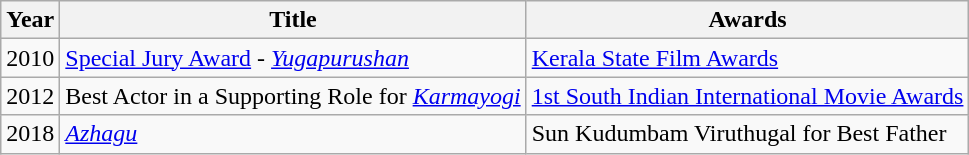<table class="wikitable">
<tr>
<th>Year</th>
<th>Title</th>
<th>Awards</th>
</tr>
<tr>
<td>2010</td>
<td><a href='#'>Special Jury Award</a> - <em><a href='#'>Yugapurushan</a></em></td>
<td><a href='#'>Kerala State Film Awards</a></td>
</tr>
<tr>
<td>2012</td>
<td>Best Actor in a Supporting Role for <em><a href='#'>Karmayogi</a></em></td>
<td><a href='#'>1st South Indian International Movie Awards</a></td>
</tr>
<tr>
<td>2018</td>
<td><em><a href='#'>Azhagu</a></em></td>
<td>Sun Kudumbam Viruthugal for Best Father</td>
</tr>
</table>
